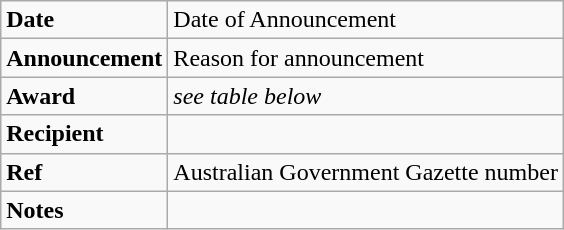<table class=wikitable>
<tr>
<td><strong>Date</strong></td>
<td>Date of Announcement</td>
</tr>
<tr>
<td><strong>Announcement</strong></td>
<td>Reason for announcement</td>
</tr>
<tr>
<td><strong>Award</strong></td>
<td><em>see table below</em></td>
</tr>
<tr>
<td><strong>Recipient</strong></td>
<td></td>
</tr>
<tr>
<td><strong>Ref</strong></td>
<td>Australian Government Gazette number</td>
</tr>
<tr>
<td><strong>Notes</strong></td>
<td></td>
</tr>
</table>
